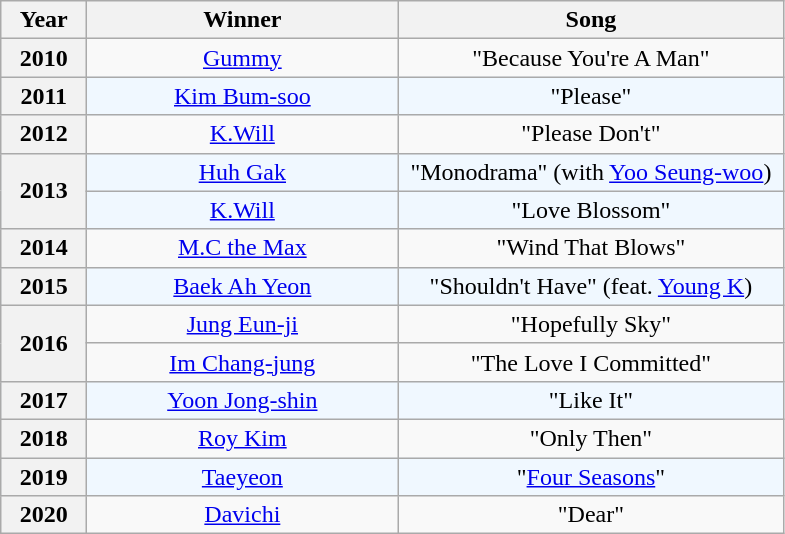<table class="wikitable plainrowheaders" style="text-align: center">
<tr>
<th scope="col" width="50">Year</th>
<th scope="col" width="200">Winner</th>
<th scope="col" width="250">Song</th>
</tr>
<tr>
<th scope="row" style="text-align:center;">2010</th>
<td><a href='#'>Gummy</a></td>
<td>"Because You're A Man"</td>
</tr>
<tr style="background:#F0F8FF">
<th scope="row" style="text-align:center;">2011</th>
<td><a href='#'>Kim Bum-soo</a></td>
<td>"Please"</td>
</tr>
<tr>
<th scope="row" style="text-align:center;">2012</th>
<td><a href='#'>K.Will</a></td>
<td>"Please Don't"</td>
</tr>
<tr style="background:#F0F8FF">
<th scope="row" style="text-align:center;" rowspan="2">2013</th>
<td><a href='#'>Huh Gak</a></td>
<td>"Monodrama" (with <a href='#'>Yoo Seung-woo</a>)</td>
</tr>
<tr style="background:#F0F8FF">
<td><a href='#'>K.Will</a></td>
<td>"Love Blossom"</td>
</tr>
<tr>
<th scope="row" style="text-align:center;">2014</th>
<td><a href='#'>M.C the Max</a></td>
<td>"Wind That Blows"</td>
</tr>
<tr style="background:#F0F8FF">
<th scope="row" style="text-align:center;">2015</th>
<td><a href='#'>Baek Ah Yeon</a></td>
<td>"Shouldn't Have" (feat. <a href='#'>Young K</a>)</td>
</tr>
<tr>
<th scope="row" style="text-align:center;" rowspan="2">2016</th>
<td><a href='#'>Jung Eun-ji</a></td>
<td>"Hopefully Sky"</td>
</tr>
<tr>
<td><a href='#'>Im Chang-jung</a></td>
<td>"The Love I Committed"</td>
</tr>
<tr style="background:#F0F8FF">
<th scope="row" style="text-align:center;">2017</th>
<td><a href='#'>Yoon Jong-shin</a></td>
<td>"Like It"</td>
</tr>
<tr>
<th scope="row" style="text-align:center;">2018</th>
<td><a href='#'>Roy Kim</a></td>
<td>"Only Then"</td>
</tr>
<tr style="background:#F0F8FF">
<th scope="row" style="text-align:center;">2019</th>
<td><a href='#'>Taeyeon</a></td>
<td>"<a href='#'>Four Seasons</a>"</td>
</tr>
<tr>
<th scope="row" style="text-align:center;">2020</th>
<td><a href='#'>Davichi</a></td>
<td>"Dear"</td>
</tr>
</table>
